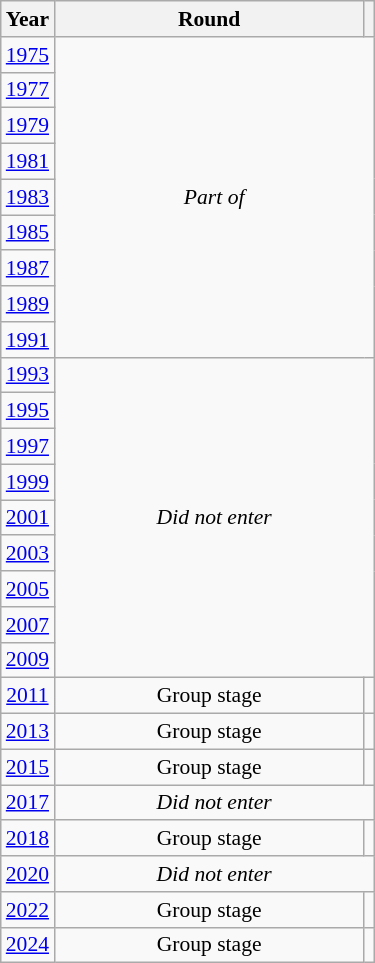<table class="wikitable" style="text-align: center; font-size:90%">
<tr>
<th>Year</th>
<th style="width:200px">Round</th>
<th></th>
</tr>
<tr>
<td><a href='#'>1975</a></td>
<td colspan="2" rowspan="9"><em>Part of </em></td>
</tr>
<tr>
<td><a href='#'>1977</a></td>
</tr>
<tr>
<td><a href='#'>1979</a></td>
</tr>
<tr>
<td><a href='#'>1981</a></td>
</tr>
<tr>
<td><a href='#'>1983</a></td>
</tr>
<tr>
<td><a href='#'>1985</a></td>
</tr>
<tr>
<td><a href='#'>1987</a></td>
</tr>
<tr>
<td><a href='#'>1989</a></td>
</tr>
<tr>
<td><a href='#'>1991</a></td>
</tr>
<tr>
<td><a href='#'>1993</a></td>
<td colspan="2" rowspan="9"><em>Did not enter</em></td>
</tr>
<tr>
<td><a href='#'>1995</a></td>
</tr>
<tr>
<td><a href='#'>1997</a></td>
</tr>
<tr>
<td><a href='#'>1999</a></td>
</tr>
<tr>
<td><a href='#'>2001</a></td>
</tr>
<tr>
<td><a href='#'>2003</a></td>
</tr>
<tr>
<td><a href='#'>2005</a></td>
</tr>
<tr>
<td><a href='#'>2007</a></td>
</tr>
<tr>
<td><a href='#'>2009</a></td>
</tr>
<tr>
<td><a href='#'>2011</a></td>
<td>Group stage</td>
<td></td>
</tr>
<tr>
<td><a href='#'>2013</a></td>
<td>Group stage</td>
<td></td>
</tr>
<tr>
<td><a href='#'>2015</a></td>
<td>Group stage</td>
<td></td>
</tr>
<tr>
<td><a href='#'>2017</a></td>
<td colspan="2"><em>Did not enter</em></td>
</tr>
<tr>
<td><a href='#'>2018</a></td>
<td>Group stage</td>
<td></td>
</tr>
<tr>
<td><a href='#'>2020</a></td>
<td colspan="2"><em>Did not enter</em></td>
</tr>
<tr>
<td><a href='#'>2022</a></td>
<td>Group stage</td>
<td></td>
</tr>
<tr>
<td><a href='#'>2024</a></td>
<td>Group stage</td>
<td></td>
</tr>
</table>
